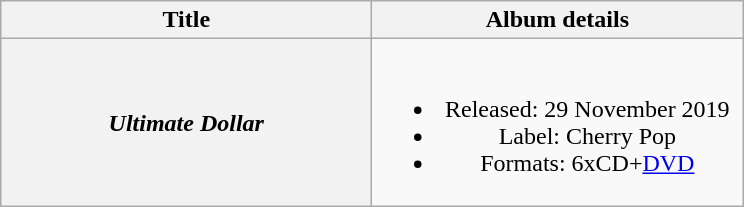<table class="wikitable plainrowheaders" style="text-align:center;">
<tr>
<th scope="col" style="width:15em;">Title</th>
<th scope="col" style="width:15em;">Album details</th>
</tr>
<tr>
<th scope="row"><em>Ultimate Dollar</em></th>
<td><br><ul><li>Released: 29 November 2019</li><li>Label: Cherry Pop</li><li>Formats: 6xCD+<a href='#'>DVD</a></li></ul></td>
</tr>
</table>
